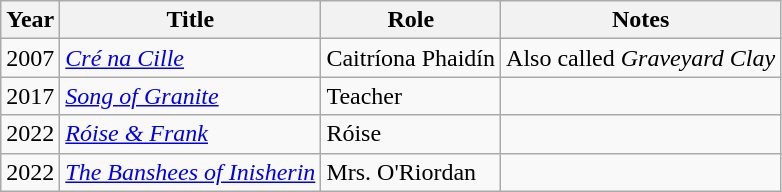<table class="wikitable sortable">
<tr>
<th>Year</th>
<th>Title</th>
<th>Role</th>
<th>Notes</th>
</tr>
<tr>
<td>2007</td>
<td><em><a href='#'>Cré na Cille</a></em></td>
<td>Caitríona Phaidín</td>
<td>Also called <em>Graveyard Clay</em></td>
</tr>
<tr>
<td>2017</td>
<td><em><a href='#'>Song of Granite</a></em></td>
<td>Teacher</td>
<td></td>
</tr>
<tr>
<td>2022</td>
<td><em><a href='#'>Róise & Frank</a></em></td>
<td>Róise</td>
<td></td>
</tr>
<tr>
<td>2022</td>
<td><em><a href='#'>The Banshees of Inisherin</a></em></td>
<td>Mrs. O'Riordan</td>
<td></td>
</tr>
</table>
